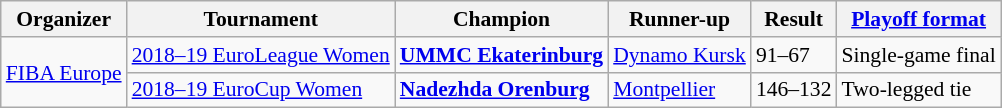<table class="wikitable" style="font-size:90%">
<tr>
<th>Organizer</th>
<th>Tournament</th>
<th>Champion</th>
<th>Runner-up</th>
<th>Result</th>
<th><a href='#'>Playoff format</a></th>
</tr>
<tr>
<td rowspan="2"><a href='#'>FIBA Europe</a></td>
<td><a href='#'>2018–19 EuroLeague Women</a></td>
<td> <strong><a href='#'>UMMC Ekaterinburg</a></strong></td>
<td> <a href='#'>Dynamo Kursk</a></td>
<td>91–67</td>
<td>Single-game final</td>
</tr>
<tr>
<td><a href='#'>2018–19 EuroCup Women</a></td>
<td> <strong><a href='#'>Nadezhda Orenburg</a></strong></td>
<td> <a href='#'>Montpellier</a></td>
<td>146–132</td>
<td>Two-legged tie</td>
</tr>
</table>
